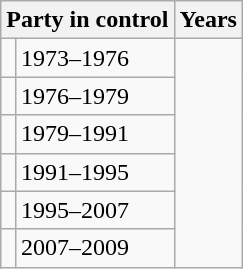<table class="wikitable">
<tr>
<th colspan="2">Party in control</th>
<th>Years</th>
</tr>
<tr>
<td></td>
<td>1973–1976</td>
</tr>
<tr>
<td></td>
<td>1976–1979</td>
</tr>
<tr>
<td></td>
<td>1979–1991</td>
</tr>
<tr>
<td></td>
<td>1991–1995</td>
</tr>
<tr>
<td></td>
<td>1995–2007</td>
</tr>
<tr>
<td></td>
<td>2007–2009</td>
</tr>
</table>
